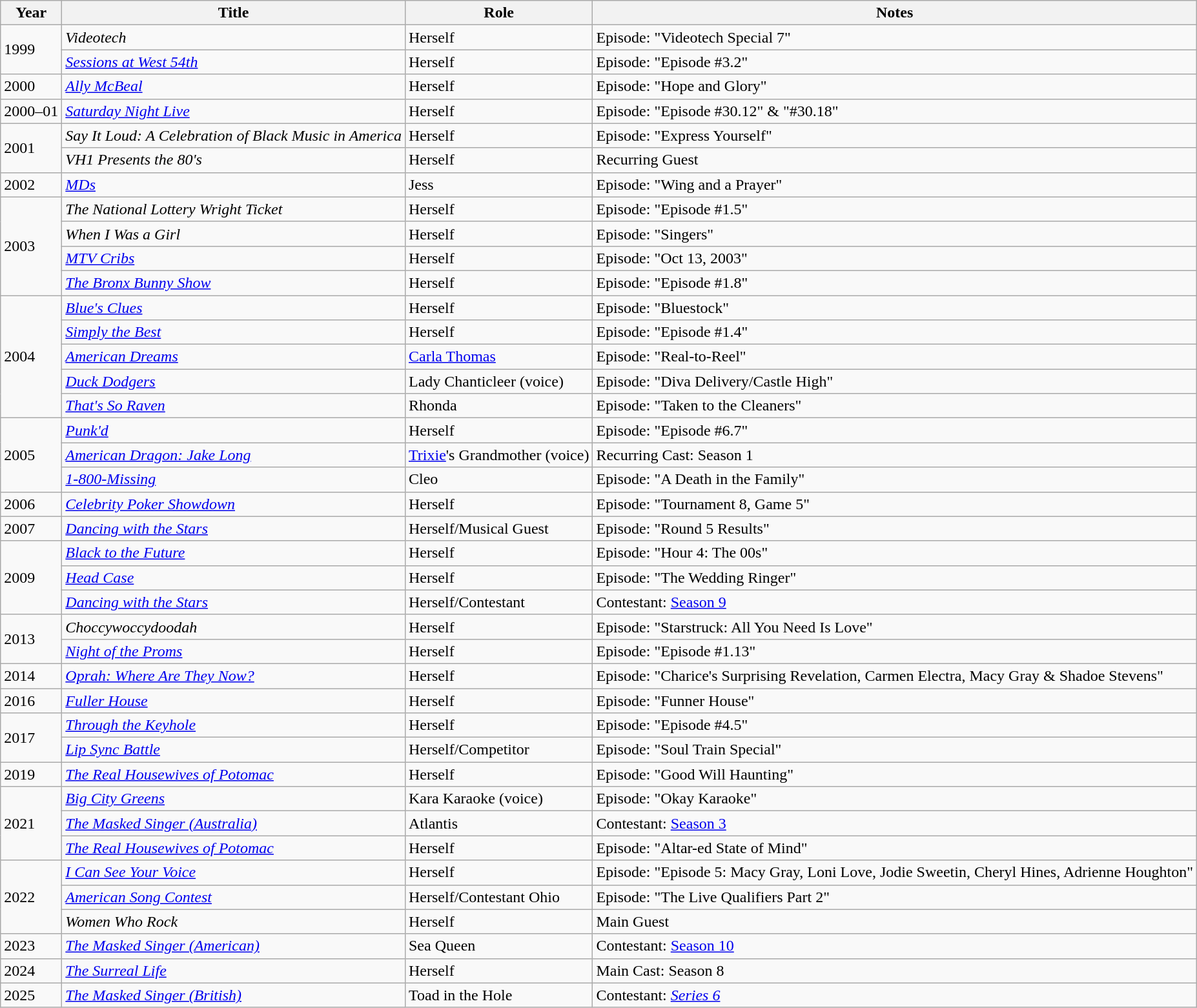<table class="wikitable sortable">
<tr>
<th>Year</th>
<th>Title</th>
<th>Role</th>
<th>Notes</th>
</tr>
<tr>
<td rowspan=2>1999</td>
<td><em>Videotech</em></td>
<td>Herself</td>
<td>Episode: "Videotech Special 7"</td>
</tr>
<tr>
<td><em><a href='#'>Sessions at West 54th</a></em></td>
<td>Herself</td>
<td>Episode: "Episode #3.2"</td>
</tr>
<tr>
<td>2000</td>
<td><em><a href='#'>Ally McBeal</a></em></td>
<td>Herself</td>
<td>Episode: "Hope and Glory"</td>
</tr>
<tr>
<td>2000–01</td>
<td><em><a href='#'>Saturday Night Live</a></em></td>
<td>Herself</td>
<td>Episode: "Episode #30.12" & "#30.18"</td>
</tr>
<tr>
<td rowspan=2>2001</td>
<td><em>Say It Loud: A Celebration of Black Music in America</em></td>
<td>Herself</td>
<td>Episode: "Express Yourself"</td>
</tr>
<tr>
<td><em>VH1 Presents the 80's</em></td>
<td>Herself</td>
<td>Recurring Guest</td>
</tr>
<tr>
<td>2002</td>
<td><em><a href='#'>MDs</a></em></td>
<td>Jess</td>
<td>Episode: "Wing and a Prayer"</td>
</tr>
<tr>
<td rowspan=4>2003</td>
<td><em>The National Lottery Wright Ticket</em></td>
<td>Herself</td>
<td>Episode: "Episode #1.5"</td>
</tr>
<tr>
<td><em>When I Was a Girl</em></td>
<td>Herself</td>
<td>Episode: "Singers"</td>
</tr>
<tr>
<td><em><a href='#'>MTV Cribs</a></em></td>
<td>Herself</td>
<td>Episode: "Oct 13, 2003"</td>
</tr>
<tr>
<td><em><a href='#'>The Bronx Bunny Show</a></em></td>
<td>Herself</td>
<td>Episode: "Episode #1.8"</td>
</tr>
<tr>
<td rowspan=5>2004</td>
<td><em><a href='#'>Blue's Clues</a></em></td>
<td>Herself</td>
<td>Episode: "Bluestock"</td>
</tr>
<tr>
<td><em><a href='#'>Simply the Best</a></em></td>
<td>Herself</td>
<td>Episode: "Episode #1.4"</td>
</tr>
<tr>
<td><em><a href='#'>American Dreams</a></em></td>
<td><a href='#'>Carla Thomas</a></td>
<td>Episode: "Real-to-Reel"</td>
</tr>
<tr>
<td><em><a href='#'>Duck Dodgers</a></em></td>
<td>Lady Chanticleer (voice)</td>
<td>Episode: "Diva Delivery/Castle High"</td>
</tr>
<tr>
<td><em><a href='#'>That's So Raven</a></em></td>
<td>Rhonda</td>
<td>Episode: "Taken to the Cleaners"</td>
</tr>
<tr>
<td rowspan=3>2005</td>
<td><em><a href='#'>Punk'd</a></em></td>
<td>Herself</td>
<td>Episode: "Episode #6.7"</td>
</tr>
<tr>
<td><em><a href='#'>American Dragon: Jake Long</a></em></td>
<td><a href='#'>Trixie</a>'s Grandmother (voice)</td>
<td>Recurring Cast: Season 1</td>
</tr>
<tr>
<td><em><a href='#'>1-800-Missing</a></em></td>
<td>Cleo</td>
<td>Episode: "A Death in the Family"</td>
</tr>
<tr>
<td>2006</td>
<td><em><a href='#'>Celebrity Poker Showdown</a></em></td>
<td>Herself</td>
<td>Episode: "Tournament 8, Game 5"</td>
</tr>
<tr>
<td>2007</td>
<td><em><a href='#'>Dancing with the Stars</a></em></td>
<td>Herself/Musical Guest</td>
<td>Episode: "Round 5 Results"</td>
</tr>
<tr>
<td rowspan=3>2009</td>
<td><em><a href='#'>Black to the Future</a></em></td>
<td>Herself</td>
<td>Episode: "Hour 4: The 00s"</td>
</tr>
<tr>
<td><em><a href='#'>Head Case</a></em></td>
<td>Herself</td>
<td>Episode: "The Wedding Ringer"</td>
</tr>
<tr>
<td><em><a href='#'>Dancing with the Stars</a></em></td>
<td>Herself/Contestant</td>
<td>Contestant: <a href='#'>Season 9</a></td>
</tr>
<tr>
<td rowspan=2>2013</td>
<td><em>Choccywoccydoodah</em></td>
<td>Herself</td>
<td>Episode: "Starstruck: All You Need Is Love"</td>
</tr>
<tr>
<td><em><a href='#'>Night of the Proms</a></em></td>
<td>Herself</td>
<td>Episode: "Episode #1.13"</td>
</tr>
<tr>
<td>2014</td>
<td><em><a href='#'>Oprah: Where Are They Now?</a></em></td>
<td>Herself</td>
<td>Episode: "Charice's Surprising Revelation, Carmen Electra, Macy Gray & Shadoe Stevens"</td>
</tr>
<tr>
<td>2016</td>
<td><em><a href='#'>Fuller House</a></em></td>
<td>Herself</td>
<td>Episode: "Funner House"</td>
</tr>
<tr>
<td rowspan=2>2017</td>
<td><em><a href='#'>Through the Keyhole</a></em></td>
<td>Herself</td>
<td>Episode: "Episode #4.5"</td>
</tr>
<tr>
<td><em><a href='#'>Lip Sync Battle</a></em></td>
<td>Herself/Competitor</td>
<td>Episode: "Soul Train Special"</td>
</tr>
<tr>
<td>2019</td>
<td><em><a href='#'>The Real Housewives of Potomac</a></em></td>
<td>Herself</td>
<td>Episode: "Good Will Haunting"</td>
</tr>
<tr>
<td rowspan=3>2021</td>
<td><em><a href='#'>Big City Greens</a></em></td>
<td>Kara Karaoke (voice)</td>
<td>Episode: "Okay Karaoke"</td>
</tr>
<tr>
<td><em><a href='#'>The Masked Singer (Australia)</a></em></td>
<td>Atlantis</td>
<td>Contestant: <a href='#'>Season 3</a></td>
</tr>
<tr>
<td><em><a href='#'>The Real Housewives of Potomac</a></em></td>
<td>Herself</td>
<td>Episode: "Altar-ed State of Mind"</td>
</tr>
<tr>
<td rowspan=3>2022</td>
<td><em><a href='#'>I Can See Your Voice</a></em></td>
<td>Herself</td>
<td>Episode: "Episode 5: Macy Gray, Loni Love, Jodie Sweetin, Cheryl Hines, Adrienne Houghton"</td>
</tr>
<tr>
<td><em><a href='#'>American Song Contest</a></em></td>
<td>Herself/Contestant Ohio</td>
<td>Episode: "The Live Qualifiers Part 2"</td>
</tr>
<tr>
<td><em>Women Who Rock</em></td>
<td>Herself</td>
<td>Main Guest</td>
</tr>
<tr>
<td rowspan=1>2023</td>
<td><em><a href='#'>The Masked Singer (American)</a></em></td>
<td>Sea Queen</td>
<td>Contestant: <a href='#'>Season 10</a></td>
</tr>
<tr>
<td>2024</td>
<td><em><a href='#'>The Surreal Life</a></em></td>
<td>Herself</td>
<td>Main Cast: Season 8</td>
</tr>
<tr>
<td>2025</td>
<td><em><a href='#'>The Masked Singer (British)</a></em></td>
<td>Toad in the Hole</td>
<td>Contestant: <em><a href='#'>Series 6</a></td>
</tr>
</table>
